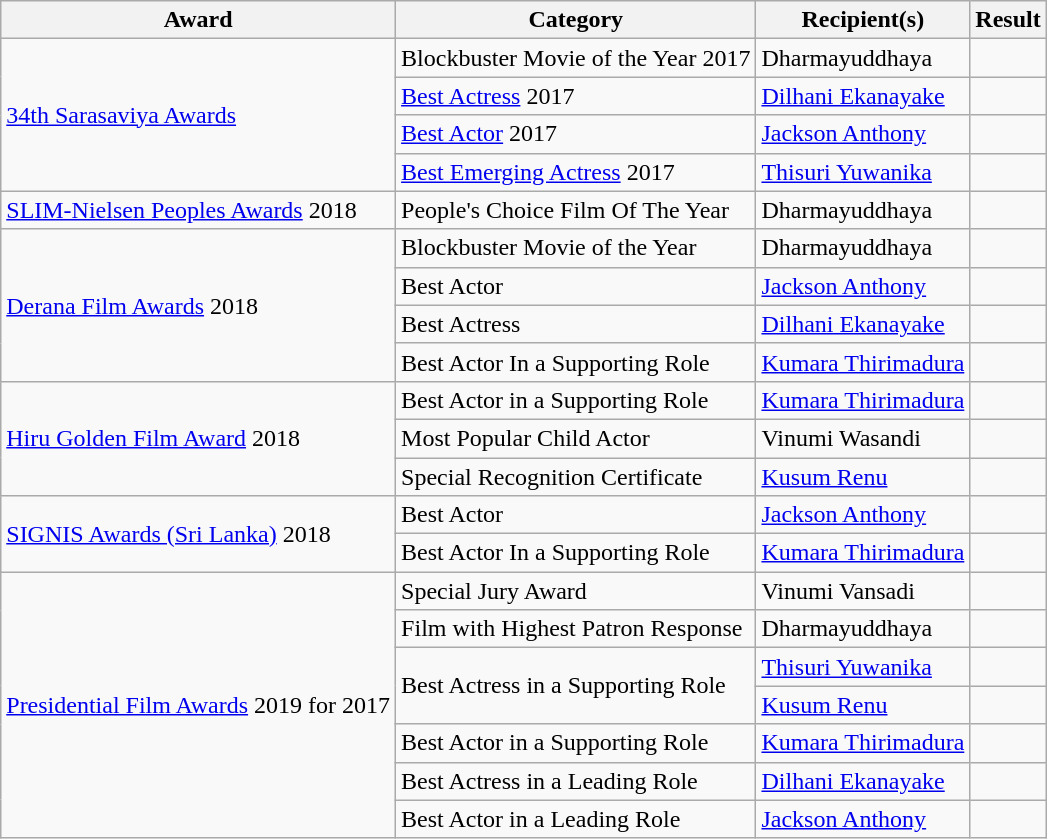<table class="wikitable">
<tr>
<th>Award</th>
<th>Category</th>
<th>Recipient(s)</th>
<th>Result</th>
</tr>
<tr>
<td rowspan="4"><a href='#'>34th Sarasaviya Awards</a></td>
<td>Blockbuster Movie of the Year 2017</td>
<td>Dharmayuddhaya</td>
<td></td>
</tr>
<tr>
<td><a href='#'>Best Actress</a> 2017</td>
<td><a href='#'>Dilhani Ekanayake</a></td>
<td></td>
</tr>
<tr>
<td><a href='#'>Best Actor</a> 2017</td>
<td><a href='#'>Jackson Anthony</a></td>
<td></td>
</tr>
<tr>
<td><a href='#'>Best Emerging Actress</a> 2017</td>
<td><a href='#'>Thisuri Yuwanika</a></td>
<td></td>
</tr>
<tr>
<td rowspan="1"><a href='#'>SLIM-Nielsen Peoples Awards</a> 2018</td>
<td>People's Choice Film Of The Year</td>
<td>Dharmayuddhaya</td>
<td></td>
</tr>
<tr>
<td rowspan="4"><a href='#'>Derana Film Awards</a> 2018</td>
<td>Blockbuster Movie of the Year</td>
<td>Dharmayuddhaya</td>
<td></td>
</tr>
<tr>
<td>Best Actor</td>
<td><a href='#'>Jackson Anthony</a></td>
<td></td>
</tr>
<tr>
<td>Best Actress</td>
<td><a href='#'>Dilhani Ekanayake</a></td>
<td></td>
</tr>
<tr>
<td>Best Actor In a Supporting Role</td>
<td><a href='#'>Kumara Thirimadura</a></td>
<td></td>
</tr>
<tr>
<td rowspan="3"><a href='#'>Hiru Golden Film Award</a> 2018</td>
<td>Best Actor in a Supporting Role</td>
<td><a href='#'>Kumara Thirimadura</a></td>
<td></td>
</tr>
<tr>
<td>Most Popular Child Actor</td>
<td>Vinumi Wasandi</td>
<td></td>
</tr>
<tr>
<td>Special Recognition Certificate</td>
<td><a href='#'>Kusum Renu</a></td>
<td></td>
</tr>
<tr>
<td rowspan="2"><a href='#'>SIGNIS Awards (Sri Lanka)</a> 2018</td>
<td>Best Actor</td>
<td><a href='#'>Jackson Anthony</a></td>
<td></td>
</tr>
<tr>
<td>Best Actor In a Supporting Role</td>
<td><a href='#'>Kumara Thirimadura</a></td>
<td></td>
</tr>
<tr>
<td rowspan="8"><a href='#'>Presidential Film Awards</a> 2019 for 2017</td>
<td>Special Jury Award</td>
<td>Vinumi Vansadi</td>
<td></td>
</tr>
<tr>
<td>Film with Highest Patron Response</td>
<td>Dharmayuddhaya</td>
<td></td>
</tr>
<tr>
<td rowspan="2">Best Actress in a Supporting Role</td>
<td><a href='#'>Thisuri Yuwanika</a></td>
<td></td>
</tr>
<tr>
<td><a href='#'>Kusum Renu</a></td>
<td></td>
</tr>
<tr>
<td>Best Actor in a Supporting Role</td>
<td><a href='#'>Kumara Thirimadura</a></td>
<td></td>
</tr>
<tr>
<td>Best Actress in a Leading Role</td>
<td><a href='#'>Dilhani Ekanayake</a></td>
<td></td>
</tr>
<tr>
<td>Best Actor in a Leading Role</td>
<td><a href='#'>Jackson Anthony</a></td>
<td></td>
</tr>
</table>
